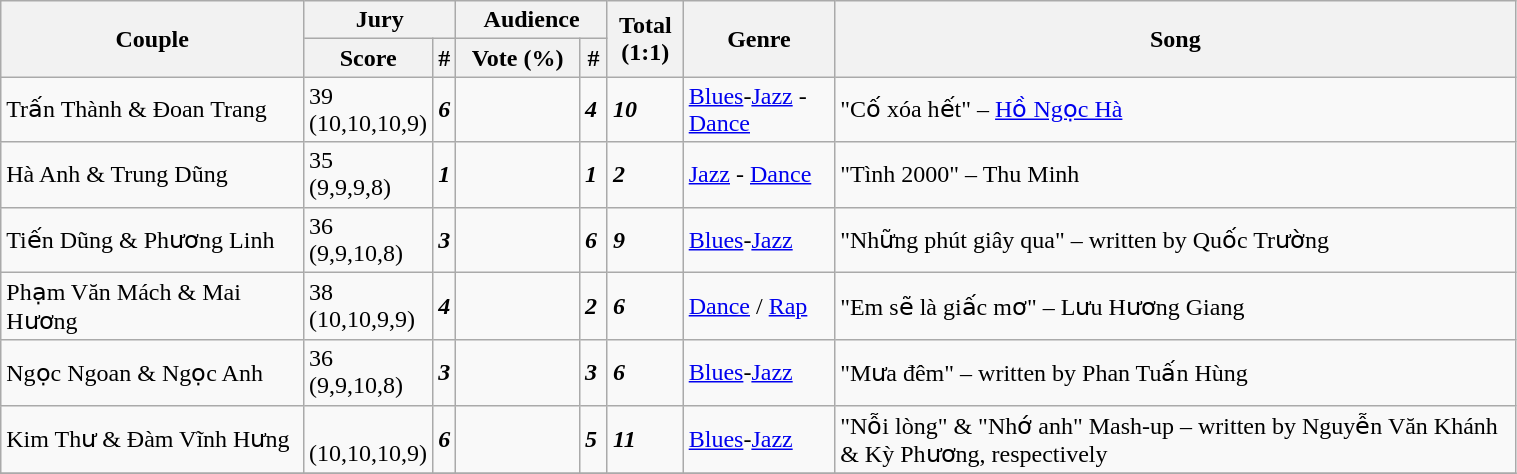<table class="wikitable" style="width:80%;">
<tr>
<th rowspan=2 style="width:20%;">Couple</th>
<th colspan=2 style="width:10%;">Jury</th>
<th colspan=2 style="width:10%;">Audience</th>
<th rowspan=2 style="width:5%;">Total<br> (1:1)</th>
<th rowspan=2 style="width:10%;">Genre</th>
<th rowspan=2 style="width:45%;">Song</th>
</tr>
<tr>
<th>Score</th>
<th>#</th>
<th>Vote (%)</th>
<th>#</th>
</tr>
<tr>
<td>Trấn Thành & Đoan Trang</td>
<td>39<br> (10,10,10,9)</td>
<td><strong><em>6</em></strong></td>
<td></td>
<td><strong><em>4</em></strong></td>
<td><strong><em>10</em></strong></td>
<td><a href='#'>Blues</a>-<a href='#'>Jazz</a> - <a href='#'>Dance</a></td>
<td>"Cố xóa hết"  – <a href='#'>Hồ Ngọc Hà</a></td>
</tr>
<tr>
<td>Hà Anh & Trung Dũng</td>
<td>35<br> (9,9,9,8)</td>
<td><strong><em>1</em></strong></td>
<td></td>
<td><strong><em>1</em></strong></td>
<td><strong><em>2</em></strong></td>
<td><a href='#'>Jazz</a> - <a href='#'>Dance</a></td>
<td>"Tình 2000"  – Thu Minh</td>
</tr>
<tr>
<td>Tiến Dũng & Phương Linh</td>
<td>36<br> (9,9,10,8)</td>
<td><strong><em>3</em></strong></td>
<td></td>
<td><strong><em>6</em></strong></td>
<td><strong><em>9</em></strong></td>
<td><a href='#'>Blues</a>-<a href='#'>Jazz</a></td>
<td>"Những phút giây qua" – written by Quốc Trường</td>
</tr>
<tr>
<td>Phạm Văn Mách & Mai Hương</td>
<td>38<br> (10,10,9,9)</td>
<td><strong><em>4</em></strong></td>
<td></td>
<td><strong><em>2</em></strong></td>
<td><strong><em>6</em></strong></td>
<td><a href='#'>Dance</a> / <a href='#'>Rap</a></td>
<td>"Em sẽ là giấc mơ" – Lưu Hương Giang</td>
</tr>
<tr>
<td>Ngọc Ngoan & Ngọc Anh</td>
<td>36<br> (9,9,10,8)</td>
<td><strong><em>3</em></strong></td>
<td></td>
<td><strong><em>3</em></strong></td>
<td><strong><em>6</em></strong></td>
<td><a href='#'>Blues</a>-<a href='#'>Jazz</a></td>
<td>"Mưa đêm" – written by Phan Tuấn Hùng</td>
</tr>
<tr>
<td>Kim Thư & Đàm Vĩnh Hưng</td>
<td><br> (10,10,10,9)</td>
<td><strong><em>6</em></strong></td>
<td></td>
<td><strong><em>5</em></strong></td>
<td><strong><em>11</em></strong></td>
<td><a href='#'>Blues</a>-<a href='#'>Jazz</a></td>
<td>"Nỗi lòng" & "Nhớ anh" Mash-up – written by Nguyễn Văn Khánh & Kỳ Phương, respectively</td>
</tr>
<tr>
</tr>
</table>
